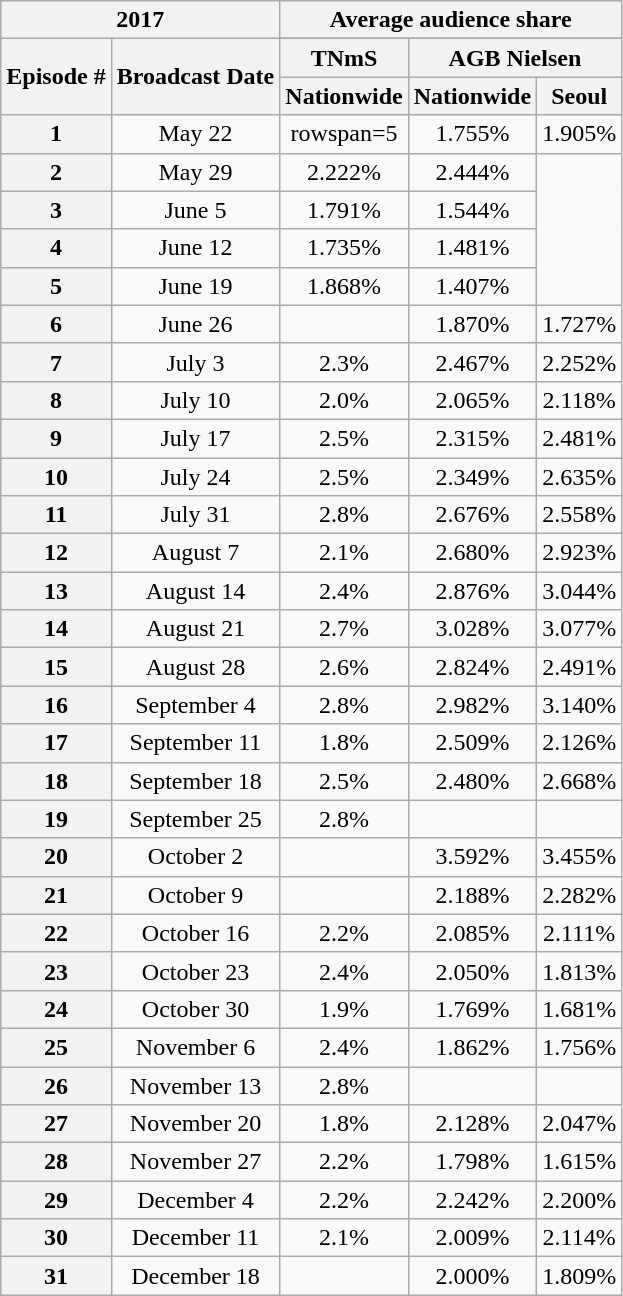<table class=wikitable style=text-align:center>
<tr>
<th colspan=2>2017</th>
<th colspan=3>Average audience share</th>
</tr>
<tr>
<th rowspan=3>Episode #</th>
<th rowspan=3>Broadcast Date</th>
</tr>
<tr>
<th>TNmS</th>
<th colspan=2>AGB Nielsen</th>
</tr>
<tr>
<th>Nationwide</th>
<th>Nationwide</th>
<th>Seoul</th>
</tr>
<tr>
<th>1</th>
<td>May 22</td>
<td>rowspan=5 </td>
<td>1.755%</td>
<td>1.905%</td>
</tr>
<tr>
<th>2</th>
<td>May 29</td>
<td>2.222%</td>
<td>2.444%</td>
</tr>
<tr>
<th>3</th>
<td>June 5</td>
<td>1.791%</td>
<td>1.544%</td>
</tr>
<tr>
<th>4</th>
<td>June 12</td>
<td>1.735%</td>
<td>1.481%</td>
</tr>
<tr>
<th>5</th>
<td>June 19</td>
<td>1.868%</td>
<td>1.407%</td>
</tr>
<tr>
<th>6</th>
<td>June 26</td>
<td></td>
<td>1.870%</td>
<td>1.727%</td>
</tr>
<tr>
<th>7</th>
<td>July 3</td>
<td>2.3%</td>
<td>2.467%</td>
<td>2.252%</td>
</tr>
<tr>
<th>8</th>
<td>July 10</td>
<td>2.0%</td>
<td>2.065%</td>
<td>2.118%</td>
</tr>
<tr>
<th>9</th>
<td>July 17</td>
<td>2.5%</td>
<td>2.315%</td>
<td>2.481%</td>
</tr>
<tr>
<th>10</th>
<td>July 24</td>
<td>2.5%</td>
<td>2.349%</td>
<td>2.635%</td>
</tr>
<tr>
<th>11</th>
<td>July 31</td>
<td>2.8%</td>
<td>2.676%</td>
<td>2.558%</td>
</tr>
<tr>
<th>12</th>
<td>August 7</td>
<td>2.1%</td>
<td>2.680%</td>
<td>2.923%</td>
</tr>
<tr>
<th>13</th>
<td>August 14</td>
<td>2.4%</td>
<td>2.876%</td>
<td>3.044%</td>
</tr>
<tr>
<th>14</th>
<td>August 21</td>
<td>2.7%</td>
<td>3.028%</td>
<td>3.077%</td>
</tr>
<tr>
<th>15</th>
<td>August 28</td>
<td>2.6%</td>
<td>2.824%</td>
<td>2.491%</td>
</tr>
<tr>
<th>16</th>
<td>September 4</td>
<td>2.8%</td>
<td>2.982%</td>
<td>3.140%</td>
</tr>
<tr>
<th>17</th>
<td>September 11</td>
<td>1.8%</td>
<td>2.509%</td>
<td>2.126%</td>
</tr>
<tr>
<th>18</th>
<td>September 18</td>
<td>2.5%</td>
<td>2.480%</td>
<td>2.668%</td>
</tr>
<tr>
<th>19</th>
<td>September 25</td>
<td>2.8%</td>
<td></td>
<td></td>
</tr>
<tr>
<th>20</th>
<td>October 2</td>
<td></td>
<td>3.592%</td>
<td>3.455%</td>
</tr>
<tr>
<th>21</th>
<td>October 9</td>
<td></td>
<td>2.188%</td>
<td>2.282%</td>
</tr>
<tr>
<th>22</th>
<td>October 16</td>
<td>2.2%</td>
<td>2.085%</td>
<td>2.111%</td>
</tr>
<tr>
<th>23</th>
<td>October 23</td>
<td>2.4%</td>
<td>2.050%</td>
<td>1.813%</td>
</tr>
<tr>
<th>24</th>
<td>October 30</td>
<td>1.9%</td>
<td>1.769%</td>
<td>1.681%</td>
</tr>
<tr>
<th>25</th>
<td>November 6</td>
<td>2.4%</td>
<td>1.862%</td>
<td>1.756%</td>
</tr>
<tr>
<th>26</th>
<td>November 13</td>
<td>2.8%</td>
<td></td>
<td></td>
</tr>
<tr>
<th>27</th>
<td>November 20</td>
<td>1.8%</td>
<td>2.128%</td>
<td>2.047%</td>
</tr>
<tr>
<th>28</th>
<td>November 27</td>
<td>2.2%</td>
<td>1.798%</td>
<td>1.615%</td>
</tr>
<tr>
<th>29</th>
<td>December 4</td>
<td>2.2%</td>
<td>2.242%</td>
<td>2.200%</td>
</tr>
<tr>
<th>30</th>
<td>December 11</td>
<td>2.1%</td>
<td>2.009%</td>
<td>2.114%</td>
</tr>
<tr>
<th>31</th>
<td>December 18</td>
<td></td>
<td>2.000%</td>
<td>1.809%</td>
</tr>
</table>
